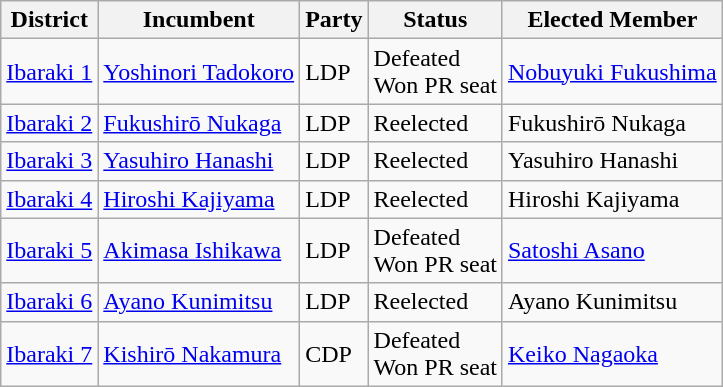<table class="wikitable">
<tr>
<th>District</th>
<th>Incumbent</th>
<th>Party</th>
<th>Status</th>
<th>Elected Member</th>
</tr>
<tr>
<td><a href='#'>Ibaraki 1</a></td>
<td><a href='#'>Yoshinori Tadokoro</a></td>
<td>LDP</td>
<td>Defeated<br>Won PR seat</td>
<td><a href='#'>Nobuyuki Fukushima</a></td>
</tr>
<tr>
<td><a href='#'>Ibaraki 2</a></td>
<td><a href='#'>Fukushirō Nukaga</a></td>
<td>LDP</td>
<td>Reelected</td>
<td>Fukushirō Nukaga</td>
</tr>
<tr>
<td><a href='#'>Ibaraki 3</a></td>
<td><a href='#'>Yasuhiro Hanashi</a></td>
<td>LDP</td>
<td>Reelected</td>
<td>Yasuhiro Hanashi</td>
</tr>
<tr>
<td><a href='#'>Ibaraki 4</a></td>
<td><a href='#'>Hiroshi Kajiyama</a></td>
<td>LDP</td>
<td>Reelected</td>
<td>Hiroshi Kajiyama</td>
</tr>
<tr>
<td><a href='#'>Ibaraki 5</a></td>
<td><a href='#'>Akimasa Ishikawa</a></td>
<td>LDP</td>
<td>Defeated<br>Won PR seat</td>
<td><a href='#'>Satoshi Asano</a></td>
</tr>
<tr>
<td><a href='#'>Ibaraki 6</a></td>
<td><a href='#'>Ayano Kunimitsu</a></td>
<td>LDP</td>
<td>Reelected</td>
<td>Ayano Kunimitsu</td>
</tr>
<tr>
<td><a href='#'>Ibaraki 7</a></td>
<td><a href='#'>Kishirō Nakamura</a></td>
<td>CDP</td>
<td>Defeated<br>Won PR seat</td>
<td><a href='#'>Keiko Nagaoka</a></td>
</tr>
</table>
